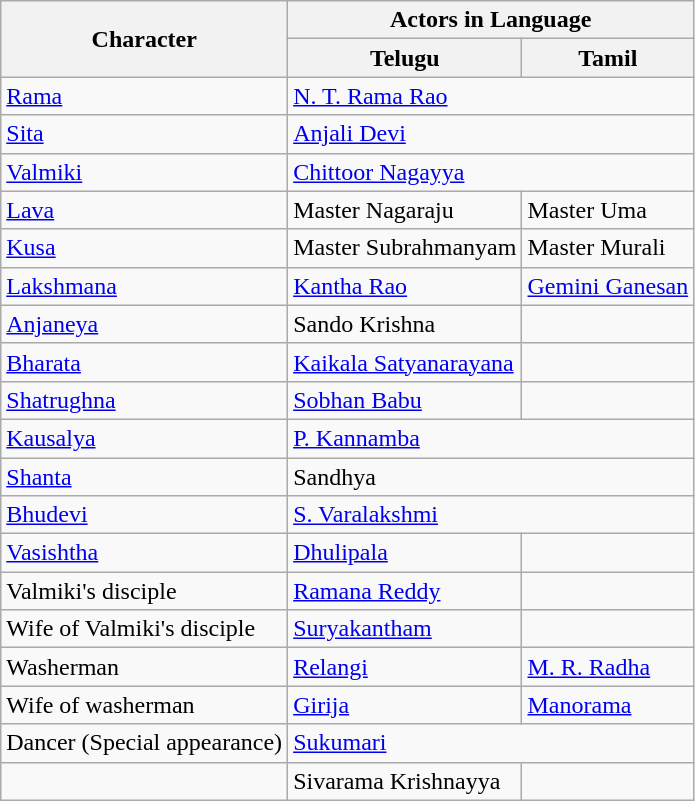<table class="wikitable">
<tr>
<th rowspan="2">Character</th>
<th colspan="2">Actors in Language</th>
</tr>
<tr>
<th>Telugu</th>
<th>Tamil</th>
</tr>
<tr>
<td><a href='#'>Rama</a></td>
<td ! colspan="2"><a href='#'>N. T. Rama Rao</a></td>
</tr>
<tr>
<td><a href='#'>Sita</a></td>
<td ! colspan="2"><a href='#'>Anjali Devi</a></td>
</tr>
<tr>
<td><a href='#'>Valmiki</a></td>
<td ! colspan="2"><a href='#'>Chittoor Nagayya</a></td>
</tr>
<tr>
<td><a href='#'>Lava</a></td>
<td>Master Nagaraju</td>
<td>Master Uma</td>
</tr>
<tr>
<td><a href='#'>Kusa</a></td>
<td>Master Subrahmanyam</td>
<td>Master Murali</td>
</tr>
<tr>
<td><a href='#'>Lakshmana</a></td>
<td><a href='#'>Kantha Rao</a></td>
<td><a href='#'>Gemini Ganesan</a></td>
</tr>
<tr>
<td><a href='#'>Anjaneya</a></td>
<td>Sando Krishna</td>
<td></td>
</tr>
<tr>
<td><a href='#'>Bharata</a></td>
<td><a href='#'>Kaikala Satyanarayana</a></td>
<td></td>
</tr>
<tr>
<td><a href='#'>Shatrughna</a></td>
<td><a href='#'>Sobhan Babu</a></td>
<td></td>
</tr>
<tr>
<td><a href='#'>Kausalya</a></td>
<td ! colspan="2"><a href='#'>P. Kannamba</a></td>
</tr>
<tr>
<td><a href='#'>Shanta</a></td>
<td ! colspan="2">Sandhya</td>
</tr>
<tr>
<td><a href='#'>Bhudevi</a></td>
<td colspan="2" !><a href='#'>S. Varalakshmi</a></td>
</tr>
<tr>
<td><a href='#'>Vasishtha</a></td>
<td><a href='#'>Dhulipala</a></td>
<td></td>
</tr>
<tr>
<td>Valmiki's disciple</td>
<td><a href='#'>Ramana Reddy</a></td>
<td></td>
</tr>
<tr>
<td>Wife of Valmiki's disciple</td>
<td><a href='#'>Suryakantham</a></td>
<td></td>
</tr>
<tr>
<td>Washerman</td>
<td><a href='#'>Relangi</a></td>
<td><a href='#'>M. R. Radha</a></td>
</tr>
<tr>
<td>Wife of washerman</td>
<td><a href='#'>Girija</a></td>
<td><a href='#'>Manorama</a></td>
</tr>
<tr>
<td>Dancer (Special appearance)</td>
<td ! colspan="2"><a href='#'>Sukumari</a></td>
</tr>
<tr>
<td></td>
<td>Sivarama Krishnayya</td>
<td></td>
</tr>
</table>
